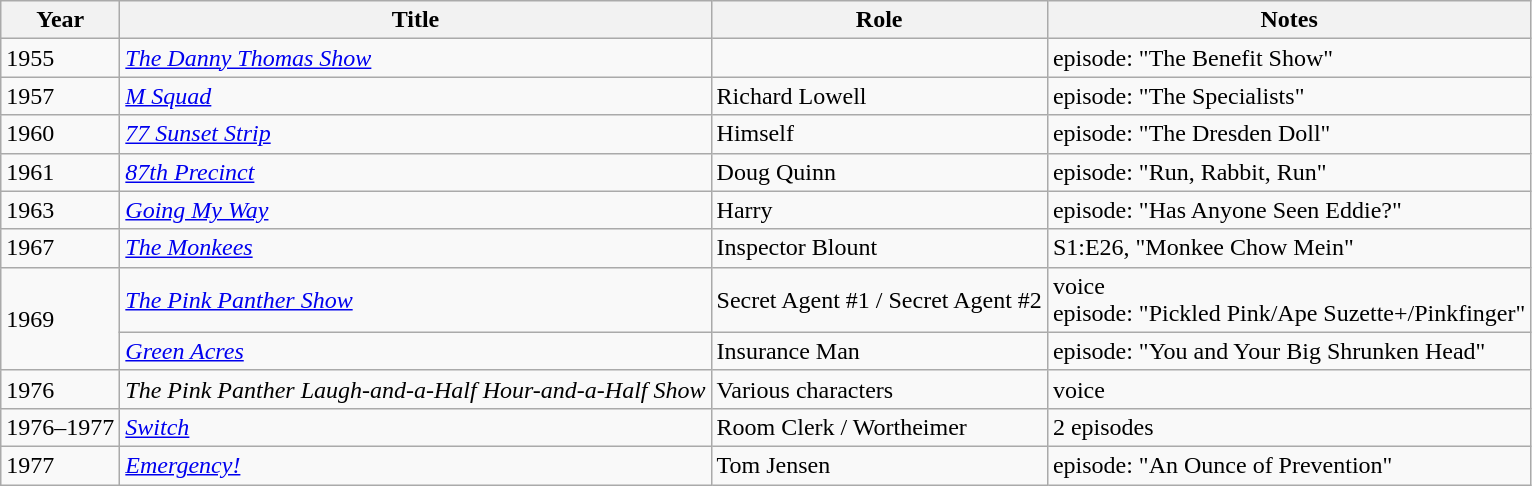<table class="wikitable">
<tr>
<th>Year</th>
<th>Title</th>
<th>Role</th>
<th>Notes</th>
</tr>
<tr>
<td>1955</td>
<td><em><a href='#'>The Danny Thomas Show</a></em></td>
<td></td>
<td>episode: "The Benefit Show"</td>
</tr>
<tr>
<td>1957</td>
<td><em><a href='#'>M Squad</a></em></td>
<td>Richard Lowell</td>
<td>episode: "The Specialists"</td>
</tr>
<tr>
<td>1960</td>
<td><em><a href='#'>77 Sunset Strip</a></em></td>
<td>Himself</td>
<td>episode: "The Dresden Doll"</td>
</tr>
<tr>
<td>1961</td>
<td><em><a href='#'>87th Precinct</a></em></td>
<td>Doug Quinn</td>
<td>episode: "Run, Rabbit, Run"</td>
</tr>
<tr>
<td>1963</td>
<td><em><a href='#'>Going My Way</a></em></td>
<td>Harry</td>
<td>episode: "Has Anyone Seen Eddie?"</td>
</tr>
<tr>
<td>1967</td>
<td><em><a href='#'>The Monkees</a></em></td>
<td>Inspector Blount</td>
<td>S1:E26, "Monkee Chow Mein"</td>
</tr>
<tr>
<td rowspan="2">1969</td>
<td><em><a href='#'>The Pink Panther Show</a></em></td>
<td>Secret Agent #1 / Secret Agent #2</td>
<td>voice<br>episode: "Pickled Pink/Ape Suzette+/Pinkfinger"</td>
</tr>
<tr>
<td><em><a href='#'>Green Acres</a></em></td>
<td>Insurance Man</td>
<td>episode: "You and Your Big Shrunken Head"</td>
</tr>
<tr>
<td>1976</td>
<td><em>The Pink Panther Laugh-and-a-Half Hour-and-a-Half Show</em></td>
<td>Various characters</td>
<td>voice</td>
</tr>
<tr>
<td>1976–1977</td>
<td><em><a href='#'>Switch</a></em></td>
<td>Room Clerk / Wortheimer</td>
<td>2 episodes</td>
</tr>
<tr>
<td>1977</td>
<td><em><a href='#'>Emergency!</a></em></td>
<td>Tom Jensen</td>
<td>episode: "An Ounce of Prevention"</td>
</tr>
</table>
